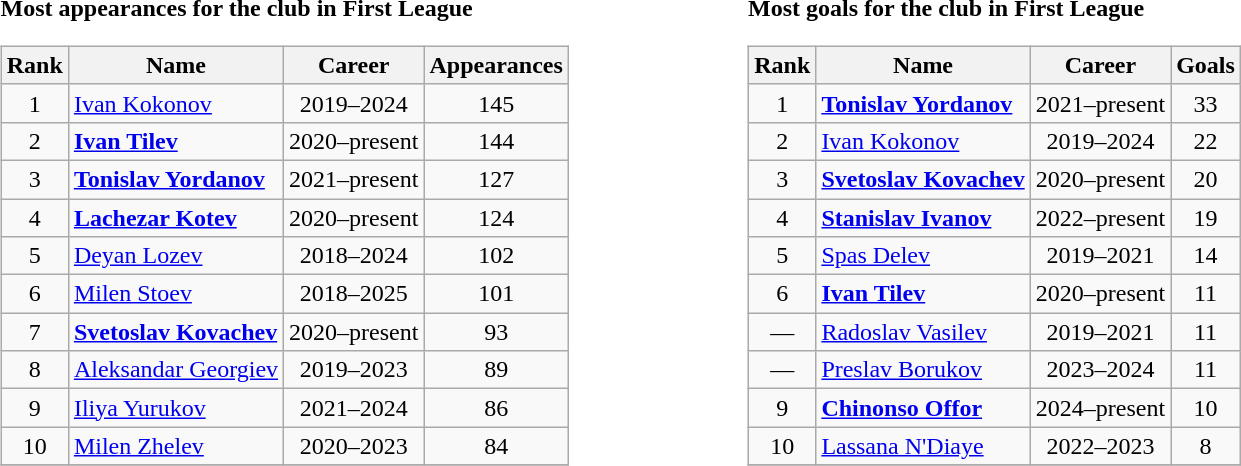<table>
<tr>
<td valign="top" width=40%><br><br><strong>Most appearances for the club in First League</strong><table class="wikitable" style="text-align: center;">
<tr>
<th>Rank</th>
<th>Name</th>
<th>Career</th>
<th>Appearances</th>
</tr>
<tr>
<td>1</td>
<td style="text-align:left"> <a href='#'>Ivan Kokonov</a></td>
<td>2019–2024</td>
<td>145</td>
</tr>
<tr>
<td>2</td>
<td style="text-align:left"> <strong><a href='#'>Ivan Tilev</a></strong></td>
<td>2020–present</td>
<td>144</td>
</tr>
<tr>
<td>3</td>
<td style="text-align:left"> <strong><a href='#'>Tonislav Yordanov</a></strong></td>
<td>2021–present</td>
<td>127</td>
</tr>
<tr>
<td>4</td>
<td style="text-align:left"> <strong><a href='#'>Lachezar Kotev</a></strong></td>
<td>2020–present</td>
<td>124</td>
</tr>
<tr>
<td>5</td>
<td style="text-align:left"> <a href='#'>Deyan Lozev</a></td>
<td>2018–2024</td>
<td>102</td>
</tr>
<tr>
<td>6</td>
<td style="text-align:left"> <a href='#'>Milen Stoev</a></td>
<td>2018–2025</td>
<td>101</td>
</tr>
<tr>
<td>7</td>
<td style="text-align:left"> <strong><a href='#'>Svetoslav Kovachev</a></strong></td>
<td>2020–present</td>
<td>93</td>
</tr>
<tr>
<td>8</td>
<td style="text-align:left"> <a href='#'>Aleksandar Georgiev</a></td>
<td>2019–2023</td>
<td>89</td>
</tr>
<tr>
<td>9</td>
<td style="text-align:left"> <a href='#'>Iliya Yurukov</a></td>
<td>2021–2024</td>
<td>86</td>
</tr>
<tr>
<td>10</td>
<td style="text-align:left"> <a href='#'>Milen Zhelev</a></td>
<td>2020–2023</td>
<td>84</td>
</tr>
<tr>
</tr>
</table>
</td>
<td valign="top" width=40%><br><br><strong>Most goals for the club in First League</strong><table class="wikitable" style="text-align: center;">
<tr>
<th>Rank</th>
<th>Name</th>
<th>Career</th>
<th>Goals</th>
</tr>
<tr>
<td>1</td>
<td style="text-align:left"> <strong><a href='#'>Tonislav Yordanov</a></strong></td>
<td>2021–present</td>
<td>33</td>
</tr>
<tr>
<td>2</td>
<td style="text-align:left"> <a href='#'>Ivan Kokonov</a></td>
<td>2019–2024</td>
<td>22</td>
</tr>
<tr>
<td>3</td>
<td style="text-align:left"> <strong><a href='#'>Svetoslav Kovachev</a></strong></td>
<td>2020–present</td>
<td>20</td>
</tr>
<tr>
<td>4</td>
<td style="text-align:left"> <strong><a href='#'>Stanislav Ivanov</a></strong></td>
<td>2022–present</td>
<td>19</td>
</tr>
<tr>
<td>5</td>
<td style="text-align:left"> <a href='#'>Spas Delev</a></td>
<td>2019–2021</td>
<td>14</td>
</tr>
<tr>
<td>6</td>
<td style="text-align:left"> <strong><a href='#'>Ivan Tilev</a></strong></td>
<td>2020–present</td>
<td>11</td>
</tr>
<tr>
<td>—</td>
<td style="text-align:left"> <a href='#'>Radoslav Vasilev</a></td>
<td>2019–2021</td>
<td>11</td>
</tr>
<tr>
<td>—</td>
<td style="text-align:left"> <a href='#'>Preslav Borukov</a></td>
<td>2023–2024</td>
<td>11</td>
</tr>
<tr>
<td>9</td>
<td style="text-align:left"> <strong><a href='#'>Chinonso Offor</a></strong></td>
<td>2024–present</td>
<td>10</td>
</tr>
<tr>
<td>10</td>
<td style="text-align:left"> <a href='#'>Lassana N'Diaye</a></td>
<td>2022–2023</td>
<td>8</td>
</tr>
<tr>
</tr>
</table>
</td>
</tr>
</table>
